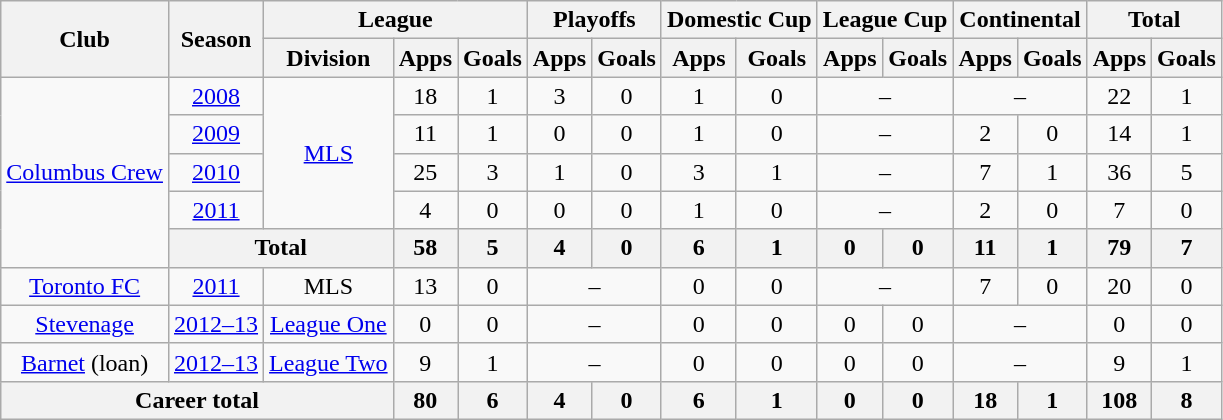<table class="wikitable" style="text-align: center;">
<tr>
<th rowspan=2>Club</th>
<th rowspan=2>Season</th>
<th colspan=3>League</th>
<th colspan=2>Playoffs</th>
<th colspan=2>Domestic Cup</th>
<th colspan=2>League Cup</th>
<th colspan=2>Continental</th>
<th colspan=2>Total</th>
</tr>
<tr>
<th>Division</th>
<th>Apps</th>
<th>Goals</th>
<th>Apps</th>
<th>Goals</th>
<th>Apps</th>
<th>Goals</th>
<th>Apps</th>
<th>Goals</th>
<th>Apps</th>
<th>Goals</th>
<th>Apps</th>
<th>Goals</th>
</tr>
<tr>
<td rowspan=5><a href='#'>Columbus Crew</a></td>
<td><a href='#'>2008</a></td>
<td rowspan=4><a href='#'>MLS</a></td>
<td>18</td>
<td>1</td>
<td>3</td>
<td>0</td>
<td>1</td>
<td>0</td>
<td colspan=2>–</td>
<td colspan=2>–</td>
<td>22</td>
<td>1</td>
</tr>
<tr>
<td><a href='#'>2009</a></td>
<td>11</td>
<td>1</td>
<td>0</td>
<td>0</td>
<td>1</td>
<td>0</td>
<td colspan=2>–</td>
<td>2</td>
<td>0</td>
<td>14</td>
<td>1</td>
</tr>
<tr>
<td><a href='#'>2010</a></td>
<td>25</td>
<td>3</td>
<td>1</td>
<td>0</td>
<td>3</td>
<td>1</td>
<td colspan=2>–</td>
<td>7</td>
<td>1</td>
<td>36</td>
<td>5</td>
</tr>
<tr>
<td><a href='#'>2011</a></td>
<td>4</td>
<td>0</td>
<td>0</td>
<td>0</td>
<td>1</td>
<td>0</td>
<td colspan=2>–</td>
<td>2</td>
<td>0</td>
<td>7</td>
<td>0</td>
</tr>
<tr>
<th colspan=2>Total</th>
<th>58</th>
<th>5</th>
<th>4</th>
<th>0</th>
<th>6</th>
<th>1</th>
<th>0</th>
<th>0</th>
<th>11</th>
<th>1</th>
<th>79</th>
<th>7</th>
</tr>
<tr>
<td><a href='#'>Toronto FC</a></td>
<td><a href='#'>2011</a></td>
<td>MLS</td>
<td>13</td>
<td>0</td>
<td colspan=2>–</td>
<td>0</td>
<td>0</td>
<td colspan=2>–</td>
<td>7</td>
<td>0</td>
<td>20</td>
<td>0</td>
</tr>
<tr>
<td><a href='#'>Stevenage</a></td>
<td><a href='#'>2012–13</a></td>
<td><a href='#'>League One</a></td>
<td>0</td>
<td>0</td>
<td colspan=2>–</td>
<td>0</td>
<td>0</td>
<td>0</td>
<td>0</td>
<td colspan=2>–</td>
<td>0</td>
<td>0</td>
</tr>
<tr>
<td><a href='#'>Barnet</a> (loan)</td>
<td><a href='#'>2012–13</a></td>
<td><a href='#'>League Two</a></td>
<td>9</td>
<td>1</td>
<td colspan=2>–</td>
<td>0</td>
<td>0</td>
<td>0</td>
<td>0</td>
<td colspan=2>–</td>
<td>9</td>
<td>1</td>
</tr>
<tr>
<th colspan=3>Career total</th>
<th>80</th>
<th>6</th>
<th>4</th>
<th>0</th>
<th>6</th>
<th>1</th>
<th>0</th>
<th>0</th>
<th>18</th>
<th>1</th>
<th>108</th>
<th>8</th>
</tr>
</table>
